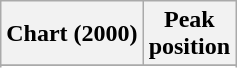<table class="wikitable sortable plainrowheaders" style="text-align:center">
<tr>
<th scope="col">Chart (2000)</th>
<th scope="col">Peak<br>position</th>
</tr>
<tr>
</tr>
<tr>
</tr>
<tr>
</tr>
<tr>
</tr>
</table>
